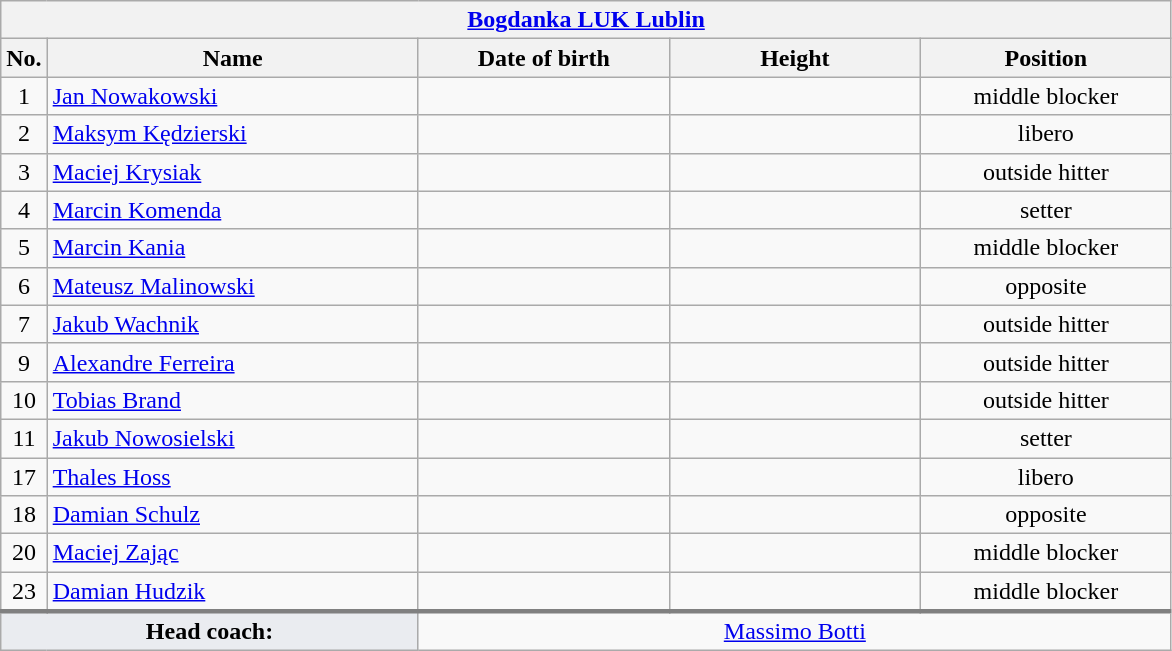<table class="wikitable collapsible collapsed" style="font-size:100%; text-align:center">
<tr>
<th colspan=5 style="width:30em"><a href='#'>Bogdanka LUK Lublin</a></th>
</tr>
<tr>
<th>No.</th>
<th style="width:15em">Name</th>
<th style="width:10em">Date of birth</th>
<th style="width:10em">Height</th>
<th style="width:10em">Position</th>
</tr>
<tr>
<td>1</td>
<td align=left> <a href='#'>Jan Nowakowski</a></td>
<td align=right></td>
<td></td>
<td>middle blocker</td>
</tr>
<tr>
<td>2</td>
<td align=left> <a href='#'>Maksym Kędzierski</a></td>
<td align=right></td>
<td></td>
<td>libero</td>
</tr>
<tr>
<td>3</td>
<td align=left> <a href='#'>Maciej Krysiak</a></td>
<td align=right></td>
<td></td>
<td>outside hitter</td>
</tr>
<tr>
<td>4</td>
<td align=left> <a href='#'>Marcin Komenda</a></td>
<td align=right></td>
<td></td>
<td>setter</td>
</tr>
<tr>
<td>5</td>
<td align=left> <a href='#'>Marcin Kania</a></td>
<td align=right></td>
<td></td>
<td>middle blocker</td>
</tr>
<tr>
<td>6</td>
<td align=left> <a href='#'>Mateusz Malinowski</a></td>
<td align=right></td>
<td></td>
<td>opposite</td>
</tr>
<tr>
<td>7</td>
<td align=left> <a href='#'>Jakub Wachnik</a></td>
<td align=right></td>
<td></td>
<td>outside hitter</td>
</tr>
<tr>
<td>9</td>
<td align=left> <a href='#'>Alexandre Ferreira</a></td>
<td align=right></td>
<td></td>
<td>outside hitter</td>
</tr>
<tr>
<td>10</td>
<td align=left> <a href='#'>Tobias Brand</a></td>
<td align=right></td>
<td></td>
<td>outside hitter</td>
</tr>
<tr>
<td>11</td>
<td align=left> <a href='#'>Jakub Nowosielski</a></td>
<td align=right></td>
<td></td>
<td>setter</td>
</tr>
<tr>
<td>17</td>
<td align=left> <a href='#'>Thales Hoss</a></td>
<td align=right></td>
<td></td>
<td>libero</td>
</tr>
<tr>
<td>18</td>
<td align=left> <a href='#'>Damian Schulz</a></td>
<td align=right></td>
<td></td>
<td>opposite</td>
</tr>
<tr>
<td>20</td>
<td align=left> <a href='#'>Maciej Zając</a></td>
<td align=right></td>
<td></td>
<td>middle blocker</td>
</tr>
<tr>
<td>23</td>
<td align=left> <a href='#'>Damian Hudzik</a></td>
<td align=right></td>
<td></td>
<td>middle blocker</td>
</tr>
<tr style="border-top: 3px solid grey">
<td colspan=2 style="background:#EAECF0"><strong>Head coach:</strong></td>
<td colspan=3> <a href='#'>Massimo Botti</a></td>
</tr>
</table>
